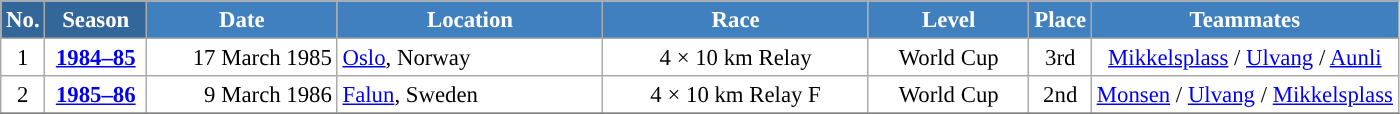<table class="wikitable sortable" style="font-size:95%; text-align:center; border:grey solid 1px; border-collapse:collapse; background:#ffffff;">
<tr style="background:#efefef;">
<th style="background-color:#369; color:white;">No.</th>
<th style="background-color:#369; color:white;">Season</th>
<th style="background-color:#4180be; color:white; width:120px;">Date</th>
<th style="background-color:#4180be; color:white; width:170px;">Location</th>
<th style="background-color:#4180be; color:white; width:170px;">Race</th>
<th style="background-color:#4180be; color:white; width:100px;">Level</th>
<th style="background-color:#4180be; color:white;">Place</th>
<th style="background-color:#4180be; color:white;">Teammates</th>
</tr>
<tr>
<td align=center>1</td>
<td rowspan=1 align=center><strong> <a href='#'>1984–85</a> </strong></td>
<td align=right>17 March 1985</td>
<td align=left> <a href='#'>Oslo</a>, Norway</td>
<td>4 × 10 km Relay</td>
<td>World Cup</td>
<td>3rd</td>
<td><a href='#'>Mikkelsplass</a> / <a href='#'>Ulvang</a> / <a href='#'>Aunli</a></td>
</tr>
<tr>
<td align=center>2</td>
<td rowspan=1 align=center><strong> <a href='#'>1985–86</a> </strong></td>
<td align=right>9 March 1986</td>
<td align=left> <a href='#'>Falun</a>, Sweden</td>
<td>4 × 10 km Relay F</td>
<td>World Cup</td>
<td>2nd</td>
<td><a href='#'>Monsen</a> / <a href='#'>Ulvang</a> / <a href='#'>Mikkelsplass</a></td>
</tr>
<tr>
</tr>
</table>
